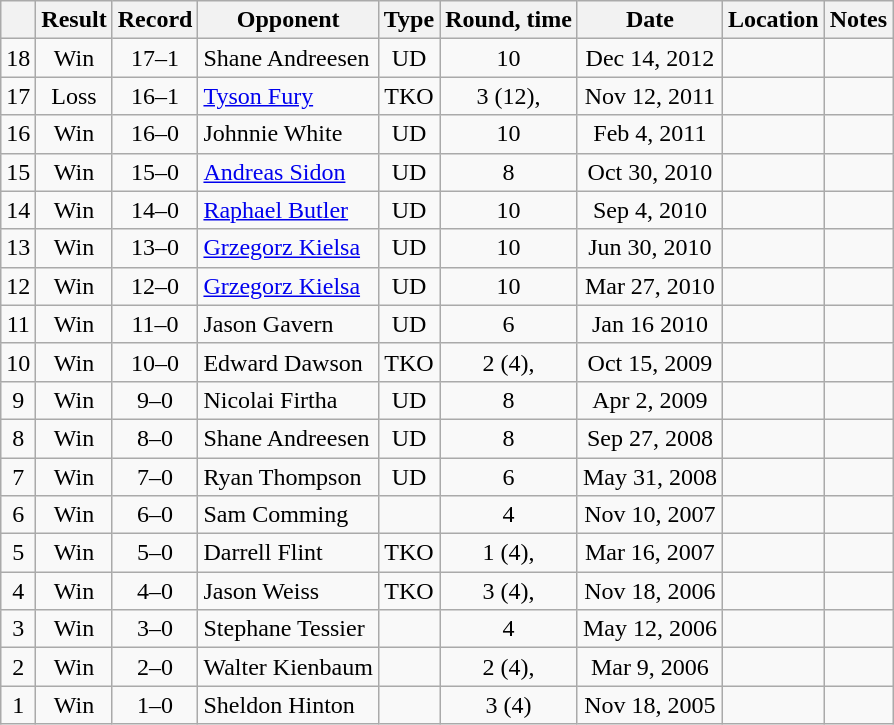<table class="wikitable" style="text-align:center">
<tr>
<th></th>
<th>Result</th>
<th>Record</th>
<th>Opponent</th>
<th>Type</th>
<th>Round, time</th>
<th>Date</th>
<th>Location</th>
<th>Notes</th>
</tr>
<tr>
<td>18</td>
<td>Win</td>
<td>17–1</td>
<td style="text-align:left;">Shane Andreesen</td>
<td>UD</td>
<td>10</td>
<td>Dec 14, 2012</td>
<td style="text-align:left;"></td>
<td style="text-align:left;"></td>
</tr>
<tr>
<td>17</td>
<td>Loss</td>
<td>16–1</td>
<td style="text-align:left;"><a href='#'>Tyson Fury</a></td>
<td>TKO</td>
<td>3 (12), </td>
<td>Nov 12, 2011</td>
<td style="text-align:left;"></td>
<td style="text-align:left;"></td>
</tr>
<tr>
<td>16</td>
<td>Win</td>
<td>16–0</td>
<td style="text-align:left;">Johnnie White</td>
<td>UD</td>
<td>10</td>
<td>Feb 4, 2011</td>
<td style="text-align:left;"></td>
<td style="text-align:left;"></td>
</tr>
<tr>
<td>15</td>
<td>Win</td>
<td>15–0</td>
<td style="text-align:left;"><a href='#'>Andreas Sidon</a></td>
<td>UD</td>
<td>8</td>
<td>Oct 30, 2010</td>
<td style="text-align:left;"></td>
<td></td>
</tr>
<tr>
<td>14</td>
<td>Win</td>
<td>14–0</td>
<td style="text-align:left;"><a href='#'>Raphael Butler</a></td>
<td>UD</td>
<td>10</td>
<td>Sep 4, 2010</td>
<td style="text-align:left;"></td>
<td></td>
</tr>
<tr>
<td>13</td>
<td>Win</td>
<td>13–0</td>
<td style="text-align:left;"><a href='#'>Grzegorz Kielsa</a></td>
<td>UD</td>
<td>10</td>
<td>Jun 30, 2010</td>
<td style="text-align:left;"></td>
<td style="text-align:left;"></td>
</tr>
<tr>
<td>12</td>
<td>Win</td>
<td>12–0</td>
<td style="text-align:left;"><a href='#'>Grzegorz Kielsa</a></td>
<td>UD</td>
<td>10</td>
<td>Mar 27, 2010</td>
<td style="text-align:left;"></td>
<td style="text-align:left;"></td>
</tr>
<tr>
<td>11</td>
<td>Win</td>
<td>11–0</td>
<td style="text-align:left;">Jason Gavern</td>
<td>UD</td>
<td>6</td>
<td>Jan 16 2010</td>
<td style="text-align:left;"></td>
<td></td>
</tr>
<tr>
<td>10</td>
<td>Win</td>
<td>10–0</td>
<td style="text-align:left;">Edward Dawson</td>
<td>TKO</td>
<td>2 (4), </td>
<td>Oct 15, 2009</td>
<td style="text-align:left;"></td>
<td></td>
</tr>
<tr>
<td>9</td>
<td>Win</td>
<td>9–0</td>
<td style="text-align:left;">Nicolai Firtha</td>
<td>UD</td>
<td>8</td>
<td>Apr 2, 2009</td>
<td style="text-align:left;"></td>
<td></td>
</tr>
<tr>
<td>8</td>
<td>Win</td>
<td>8–0</td>
<td style="text-align:left;">Shane Andreesen</td>
<td>UD</td>
<td>8</td>
<td>Sep 27, 2008</td>
<td style="text-align:left;"></td>
<td></td>
</tr>
<tr>
<td>7</td>
<td>Win</td>
<td>7–0</td>
<td style="text-align:left;">Ryan Thompson</td>
<td>UD</td>
<td>6</td>
<td>May 31, 2008</td>
<td style="text-align:left;"></td>
<td></td>
</tr>
<tr>
<td>6</td>
<td>Win</td>
<td>6–0</td>
<td style="text-align:left;">Sam Comming</td>
<td></td>
<td>4</td>
<td>Nov 10, 2007</td>
<td style="text-align:left;"></td>
<td></td>
</tr>
<tr>
<td>5</td>
<td>Win</td>
<td>5–0</td>
<td style="text-align:left;">Darrell Flint</td>
<td>TKO</td>
<td>1 (4), </td>
<td>Mar 16, 2007</td>
<td style="text-align:left;"></td>
<td></td>
</tr>
<tr>
<td>4</td>
<td>Win</td>
<td>4–0</td>
<td style="text-align:left;">Jason Weiss</td>
<td>TKO</td>
<td>3 (4), </td>
<td>Nov 18, 2006</td>
<td style="text-align:left;"></td>
<td></td>
</tr>
<tr>
<td>3</td>
<td>Win</td>
<td>3–0</td>
<td style="text-align:left;">Stephane Tessier</td>
<td></td>
<td>4</td>
<td>May 12, 2006</td>
<td style="text-align:left;"></td>
<td></td>
</tr>
<tr>
<td>2</td>
<td>Win</td>
<td>2–0</td>
<td style="text-align:left;">Walter Kienbaum</td>
<td></td>
<td>2 (4), </td>
<td>Mar 9, 2006</td>
<td style="text-align:left;"></td>
<td></td>
</tr>
<tr>
<td>1</td>
<td>Win</td>
<td>1–0</td>
<td style="text-align:left;">Sheldon Hinton</td>
<td></td>
<td>3 (4)</td>
<td>Nov 18, 2005</td>
<td style="text-align:left;"></td>
<td></td>
</tr>
</table>
